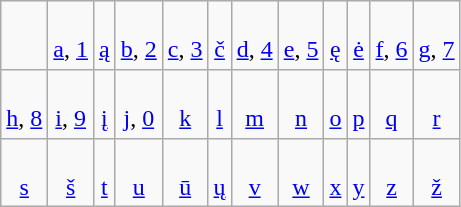<table class="wikitable" style="line-height: 1.2">
<tr align=center>
<td> <br>  </td>
<td> <br> <a href='#'>a</a>, <a href='#'>1</a></td>
<td> <br> <a href='#'>ą</a></td>
<td> <br> <a href='#'>b</a>, <a href='#'>2</a></td>
<td> <br> <a href='#'>c</a>, <a href='#'>3</a></td>
<td> <br> <a href='#'>č</a></td>
<td> <br> <a href='#'>d</a>, <a href='#'>4</a></td>
<td> <br> <a href='#'>e</a>, <a href='#'>5</a></td>
<td> <br> <a href='#'>ę</a></td>
<td> <br> <a href='#'>ė</a></td>
<td> <br> <a href='#'>f</a>, <a href='#'>6</a></td>
<td> <br> <a href='#'>g</a>, <a href='#'>7</a></td>
</tr>
<tr align=center>
<td> <br> <a href='#'>h</a>, <a href='#'>8</a></td>
<td> <br> <a href='#'>i</a>, <a href='#'>9</a></td>
<td> <br> <a href='#'>į</a></td>
<td> <br> <a href='#'>j</a>, <a href='#'>0</a></td>
<td> <br> <a href='#'>k</a></td>
<td> <br> <a href='#'>l</a></td>
<td> <br> <a href='#'>m</a></td>
<td> <br> <a href='#'>n</a></td>
<td> <br> <a href='#'>o</a></td>
<td> <br> <a href='#'>p</a></td>
<td> <br> <a href='#'>q</a></td>
<td> <br> <a href='#'>r</a></td>
</tr>
<tr align=center>
<td> <br> <a href='#'>s</a></td>
<td> <br> <a href='#'>š</a></td>
<td> <br> <a href='#'>t</a></td>
<td> <br> <a href='#'>u</a></td>
<td> <br> <a href='#'>ū</a></td>
<td> <br> <a href='#'>ų</a></td>
<td> <br> <a href='#'>v</a></td>
<td> <br> <a href='#'>w</a></td>
<td> <br> <a href='#'>x</a></td>
<td> <br> <a href='#'>y</a></td>
<td> <br> <a href='#'>z</a></td>
<td> <br> <a href='#'>ž</a></td>
</tr>
</table>
